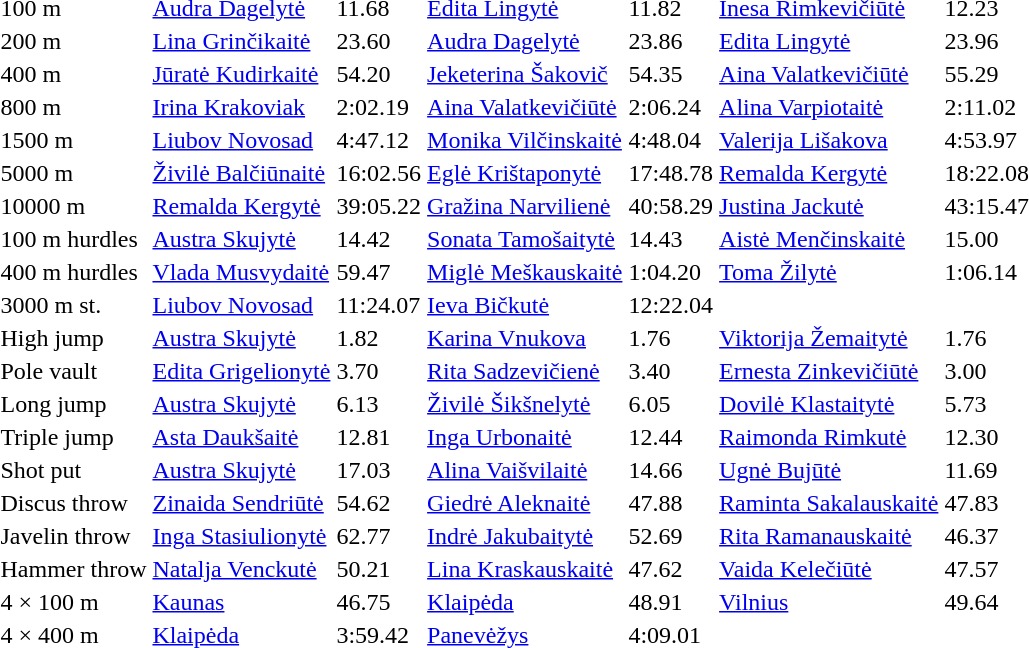<table>
<tr>
<td>100 m</td>
<td><a href='#'>Audra Dagelytė</a></td>
<td>11.68</td>
<td><a href='#'>Edita Lingytė</a></td>
<td>11.82</td>
<td><a href='#'>Inesa Rimkevičiūtė</a></td>
<td>12.23</td>
</tr>
<tr>
<td>200 m</td>
<td><a href='#'>Lina Grinčikaitė</a></td>
<td>23.60</td>
<td><a href='#'>Audra Dagelytė</a></td>
<td>23.86</td>
<td><a href='#'>Edita Lingytė</a></td>
<td>23.96</td>
</tr>
<tr>
<td>400 m</td>
<td><a href='#'>Jūratė Kudirkaitė</a></td>
<td>54.20</td>
<td><a href='#'>Jeketerina Šakovič</a></td>
<td>54.35</td>
<td><a href='#'>Aina Valatkevičiūtė</a></td>
<td>55.29</td>
</tr>
<tr>
<td>800 m</td>
<td><a href='#'>Irina Krakoviak</a></td>
<td>2:02.19</td>
<td><a href='#'>Aina Valatkevičiūtė</a></td>
<td>2:06.24</td>
<td><a href='#'>Alina Varpiotaitė</a></td>
<td>2:11.02</td>
</tr>
<tr>
<td>1500 m</td>
<td><a href='#'>Liubov Novosad</a></td>
<td>4:47.12</td>
<td><a href='#'>Monika Vilčinskaitė</a></td>
<td>4:48.04</td>
<td><a href='#'>Valerija Lišakova</a></td>
<td>4:53.97</td>
</tr>
<tr>
<td>5000 m</td>
<td><a href='#'>Živilė Balčiūnaitė</a></td>
<td>16:02.56</td>
<td><a href='#'>Eglė Krištaponytė</a></td>
<td>17:48.78</td>
<td><a href='#'>Remalda Kergytė</a></td>
<td>18:22.08</td>
</tr>
<tr>
<td>10000 m</td>
<td><a href='#'>Remalda Kergytė</a></td>
<td>39:05.22</td>
<td><a href='#'>Gražina Narvilienė</a></td>
<td>40:58.29</td>
<td><a href='#'>Justina Jackutė</a></td>
<td>43:15.47</td>
</tr>
<tr>
<td>100 m hurdles</td>
<td><a href='#'>Austra Skujytė</a></td>
<td>14.42</td>
<td><a href='#'>Sonata Tamošaitytė</a></td>
<td>14.43</td>
<td><a href='#'>Aistė Menčinskaitė</a></td>
<td>15.00</td>
</tr>
<tr>
<td>400 m hurdles</td>
<td><a href='#'>Vlada Musvydaitė</a></td>
<td>59.47</td>
<td><a href='#'>Miglė Meškauskaitė</a></td>
<td>1:04.20</td>
<td><a href='#'>Toma Žilytė</a></td>
<td>1:06.14</td>
</tr>
<tr>
<td>3000 m st.</td>
<td><a href='#'>Liubov Novosad</a></td>
<td>11:24.07</td>
<td><a href='#'>Ieva Bičkutė</a></td>
<td>12:22.04</td>
<td></td>
<td></td>
</tr>
<tr>
<td>High jump</td>
<td><a href='#'>Austra Skujytė</a></td>
<td>1.82</td>
<td><a href='#'>Karina Vnukova</a></td>
<td>1.76</td>
<td><a href='#'>Viktorija Žemaitytė</a></td>
<td>1.76</td>
</tr>
<tr>
<td>Pole vault</td>
<td><a href='#'>Edita Grigelionytė</a></td>
<td>3.70</td>
<td><a href='#'>Rita Sadzevičienė</a></td>
<td>3.40</td>
<td><a href='#'>Ernesta Zinkevičiūtė</a></td>
<td>3.00</td>
</tr>
<tr>
<td>Long jump</td>
<td><a href='#'>Austra Skujytė</a></td>
<td>6.13</td>
<td><a href='#'>Živilė Šikšnelytė</a></td>
<td>6.05</td>
<td><a href='#'>Dovilė Klastaitytė</a></td>
<td>5.73</td>
</tr>
<tr>
<td>Triple jump</td>
<td><a href='#'>Asta Daukšaitė</a></td>
<td>12.81</td>
<td><a href='#'>Inga Urbonaitė</a></td>
<td>12.44</td>
<td><a href='#'>Raimonda Rimkutė</a></td>
<td>12.30</td>
</tr>
<tr>
<td>Shot put</td>
<td><a href='#'>Austra Skujytė</a></td>
<td>17.03</td>
<td><a href='#'>Alina Vaišvilaitė</a></td>
<td>14.66</td>
<td><a href='#'>Ugnė Bujūtė</a></td>
<td>11.69</td>
</tr>
<tr>
<td>Discus throw</td>
<td><a href='#'>Zinaida Sendriūtė</a></td>
<td>54.62</td>
<td><a href='#'>Giedrė Aleknaitė</a></td>
<td>47.88</td>
<td><a href='#'>Raminta Sakalauskaitė</a></td>
<td>47.83</td>
</tr>
<tr>
<td>Javelin throw</td>
<td><a href='#'>Inga Stasiulionytė</a></td>
<td>62.77</td>
<td><a href='#'>Indrė Jakubaitytė</a></td>
<td>52.69</td>
<td><a href='#'>Rita Ramanauskaitė</a></td>
<td>46.37</td>
</tr>
<tr>
<td>Hammer throw</td>
<td><a href='#'>Natalja Venckutė</a></td>
<td>50.21</td>
<td><a href='#'>Lina Kraskauskaitė</a></td>
<td>47.62</td>
<td><a href='#'>Vaida Kelečiūtė</a></td>
<td>47.57</td>
</tr>
<tr>
<td>4 × 100 m</td>
<td><a href='#'>Kaunas</a></td>
<td>46.75</td>
<td><a href='#'>Klaipėda</a></td>
<td>48.91</td>
<td><a href='#'>Vilnius</a></td>
<td>49.64</td>
</tr>
<tr>
<td>4 × 400 m</td>
<td><a href='#'>Klaipėda</a></td>
<td>3:59.42</td>
<td><a href='#'>Panevėžys</a></td>
<td>4:09.01</td>
<td></td>
<td></td>
</tr>
</table>
